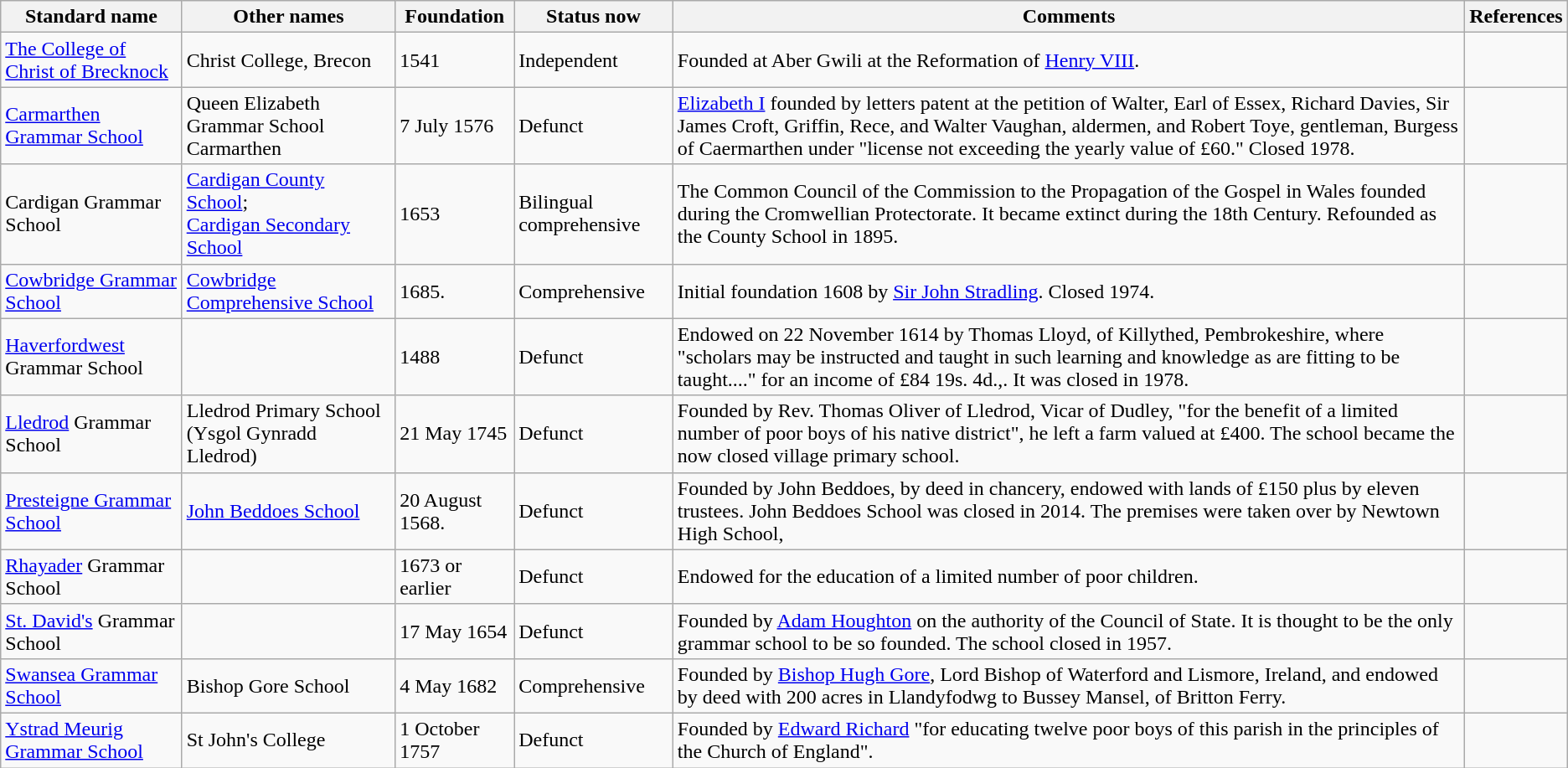<table class="wikitable">
<tr>
<th>Standard name</th>
<th>Other names</th>
<th>Foundation</th>
<th>Status now</th>
<th>Comments</th>
<th>References</th>
</tr>
<tr>
<td><a href='#'>The College of Christ of Brecknock</a></td>
<td>Christ College, Brecon</td>
<td>1541</td>
<td>Independent</td>
<td>Founded at Aber Gwili at the Reformation of <a href='#'>Henry VIII</a>.</td>
<td></td>
</tr>
<tr>
<td><a href='#'>Carmarthen Grammar School</a></td>
<td>Queen Elizabeth Grammar School Carmarthen</td>
<td>7 July 1576</td>
<td>Defunct</td>
<td><a href='#'>Elizabeth I</a> founded by letters patent at the petition of Walter, Earl of Essex, Richard Davies, Sir James Croft, Griffin, Rece, and Walter Vaughan, aldermen, and Robert Toye, gentleman, Burgess of Caermarthen under "license not exceeding the yearly value of £60." Closed 1978.</td>
<td></td>
</tr>
<tr>
<td>Cardigan Grammar School</td>
<td><a href='#'>Cardigan County School</a>; <br> <a href='#'>Cardigan Secondary School</a></td>
<td>1653</td>
<td>Bilingual comprehensive</td>
<td>The Common Council of the Commission to the Propagation of the Gospel in Wales founded during the Cromwellian Protectorate. It became extinct during the 18th Century. Refounded as the County School in 1895.</td>
<td></td>
</tr>
<tr>
<td><a href='#'>Cowbridge Grammar School</a></td>
<td><a href='#'>Cowbridge Comprehensive School</a></td>
<td>1685.</td>
<td>Comprehensive</td>
<td>Initial foundation 1608 by <a href='#'>Sir John Stradling</a>. Closed 1974.</td>
<td></td>
</tr>
<tr>
<td><a href='#'>Haverfordwest</a> Grammar School</td>
<td></td>
<td>1488</td>
<td>Defunct</td>
<td>Endowed on 22 November 1614 by Thomas Lloyd, of Killythed, Pembrokeshire, where "scholars may be instructed and taught in such learning and knowledge as are fitting to be taught...." for an income of £84 19s. 4d.,. It was closed in 1978.</td>
<td></td>
</tr>
<tr>
<td><a href='#'>Lledrod</a> Grammar School</td>
<td>Lledrod Primary School<br>(Ysgol Gynradd Lledrod)</td>
<td>21 May 1745</td>
<td>Defunct</td>
<td>Founded by Rev. Thomas Oliver of Lledrod, Vicar of Dudley, "for the benefit of a limited number of poor boys of his native district", he left a farm valued at £400. The school became the now closed village primary school.</td>
<td></td>
</tr>
<tr>
<td><a href='#'>Presteigne Grammar School</a></td>
<td><a href='#'>John Beddoes School</a></td>
<td>20 August 1568.</td>
<td>Defunct</td>
<td>Founded by John Beddoes, by deed in chancery, endowed with lands of £150 plus by eleven trustees. John Beddoes School was closed in 2014. The premises were taken over by Newtown High School,</td>
<td></td>
</tr>
<tr>
<td><a href='#'>Rhayader</a> Grammar School</td>
<td></td>
<td>1673 or earlier</td>
<td>Defunct</td>
<td>Endowed for the education of a limited number of poor children.</td>
<td></td>
</tr>
<tr>
<td><a href='#'>St. David's</a> Grammar School</td>
<td></td>
<td>17 May 1654</td>
<td>Defunct</td>
<td>Founded by <a href='#'>Adam Houghton</a> on the authority of the Council of State. It is thought to be the only grammar school to be so founded. The school closed in 1957.</td>
<td></td>
</tr>
<tr>
<td><a href='#'>Swansea Grammar School</a></td>
<td>Bishop Gore School</td>
<td>4 May 1682</td>
<td>Comprehensive</td>
<td>Founded by <a href='#'>Bishop Hugh Gore</a>, Lord Bishop of Waterford and Lismore, Ireland, and endowed by deed with 200 acres in Llandyfodwg to Bussey Mansel, of Britton Ferry.</td>
<td></td>
</tr>
<tr>
<td><a href='#'>Ystrad Meurig Grammar School</a></td>
<td>St John's College</td>
<td>1 October 1757</td>
<td>Defunct</td>
<td>Founded by <a href='#'>Edward Richard</a> "for educating twelve poor boys of this parish in the principles of the Church of England".</td>
<td></td>
</tr>
</table>
